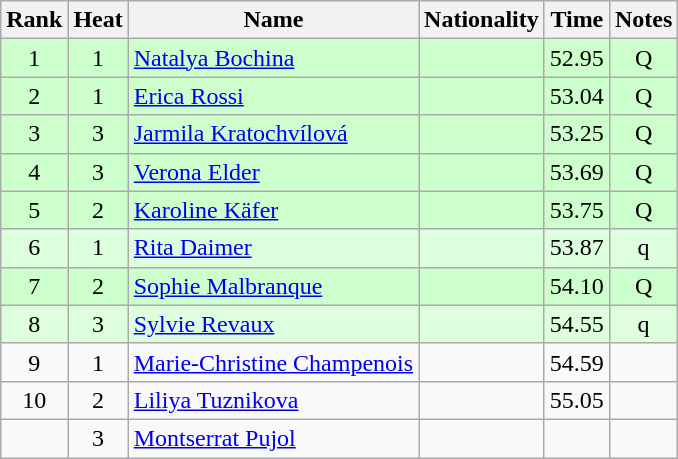<table class="wikitable sortable" style="text-align:center">
<tr>
<th>Rank</th>
<th>Heat</th>
<th>Name</th>
<th>Nationality</th>
<th>Time</th>
<th>Notes</th>
</tr>
<tr bgcolor=ccffcc>
<td>1</td>
<td>1</td>
<td align="left"><a href='#'>Natalya Bochina</a></td>
<td align=left></td>
<td>52.95</td>
<td>Q</td>
</tr>
<tr bgcolor=ccffcc>
<td>2</td>
<td>1</td>
<td align="left"><a href='#'>Erica Rossi</a></td>
<td align=left></td>
<td>53.04</td>
<td>Q</td>
</tr>
<tr bgcolor=ccffcc>
<td>3</td>
<td>3</td>
<td align="left"><a href='#'>Jarmila Kratochvílová</a></td>
<td align=left></td>
<td>53.25</td>
<td>Q</td>
</tr>
<tr bgcolor=ccffcc>
<td>4</td>
<td>3</td>
<td align="left"><a href='#'>Verona Elder</a></td>
<td align=left></td>
<td>53.69</td>
<td>Q</td>
</tr>
<tr bgcolor=ccffcc>
<td>5</td>
<td>2</td>
<td align="left"><a href='#'>Karoline Käfer</a></td>
<td align=left></td>
<td>53.75</td>
<td>Q</td>
</tr>
<tr bgcolor=ddffdd>
<td>6</td>
<td>1</td>
<td align="left"><a href='#'>Rita Daimer</a></td>
<td align=left></td>
<td>53.87</td>
<td>q</td>
</tr>
<tr bgcolor=ccffcc>
<td>7</td>
<td>2</td>
<td align="left"><a href='#'>Sophie Malbranque</a></td>
<td align=left></td>
<td>54.10</td>
<td>Q</td>
</tr>
<tr bgcolor=ddffdd>
<td>8</td>
<td>3</td>
<td align="left"><a href='#'>Sylvie Revaux</a></td>
<td align=left></td>
<td>54.55</td>
<td>q</td>
</tr>
<tr>
<td>9</td>
<td>1</td>
<td align="left"><a href='#'>Marie-Christine Champenois</a></td>
<td align=left></td>
<td>54.59</td>
<td></td>
</tr>
<tr>
<td>10</td>
<td>2</td>
<td align="left"><a href='#'>Liliya Tuznikova</a></td>
<td align=left></td>
<td>55.05</td>
<td></td>
</tr>
<tr>
<td></td>
<td>3</td>
<td align="left"><a href='#'>Montserrat Pujol</a></td>
<td align=left></td>
<td></td>
<td></td>
</tr>
</table>
